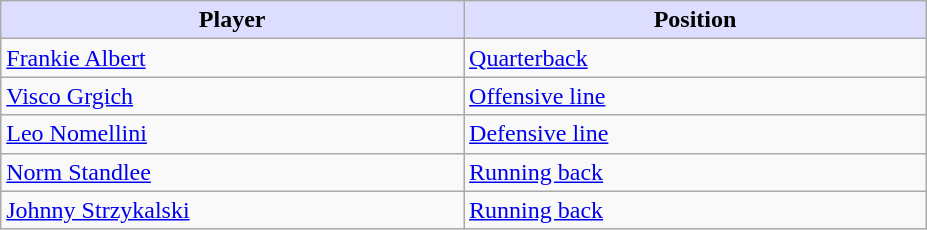<table class="wikitable">
<tr style="text-align:center;">
<th style="background:#ddf; width:21.0%;">Player</th>
<th style="background:#ddf; width:21.0%;">Position</th>
</tr>
<tr>
<td><a href='#'>Frankie Albert</a></td>
<td><a href='#'>Quarterback</a></td>
</tr>
<tr>
<td><a href='#'>Visco Grgich</a></td>
<td><a href='#'>Offensive line</a></td>
</tr>
<tr>
<td><a href='#'>Leo Nomellini</a></td>
<td><a href='#'>Defensive line</a></td>
</tr>
<tr>
<td><a href='#'>Norm Standlee</a></td>
<td><a href='#'>Running back</a></td>
</tr>
<tr>
<td><a href='#'>Johnny Strzykalski</a></td>
<td><a href='#'>Running back</a></td>
</tr>
</table>
